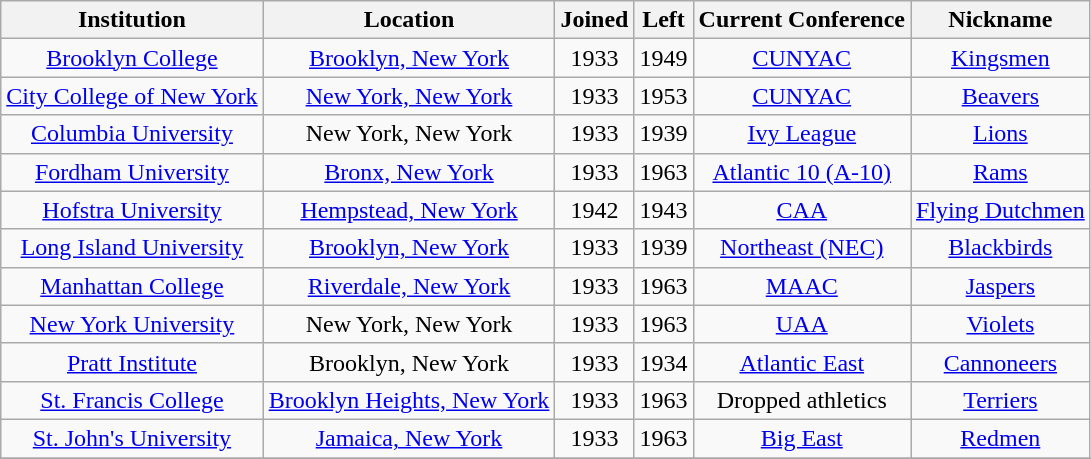<table class="wikitable sortable" style="text-align:center;">
<tr>
<th>Institution</th>
<th>Location</th>
<th>Joined</th>
<th>Left</th>
<th>Current Conference</th>
<th>Nickname</th>
</tr>
<tr>
<td><a href='#'>Brooklyn College</a></td>
<td><a href='#'>Brooklyn, New York</a></td>
<td>1933</td>
<td>1949</td>
<td><a href='#'>CUNYAC</a></td>
<td><a href='#'>Kingsmen</a> </td>
</tr>
<tr>
<td><a href='#'>City College of New York</a></td>
<td><a href='#'>New York, New York</a></td>
<td>1933</td>
<td>1953</td>
<td><a href='#'>CUNYAC</a></td>
<td><a href='#'>Beavers</a></td>
</tr>
<tr>
<td><a href='#'>Columbia University</a></td>
<td>New York, New York</td>
<td>1933</td>
<td>1939</td>
<td><a href='#'>Ivy League</a></td>
<td><a href='#'>Lions</a></td>
</tr>
<tr>
<td><a href='#'>Fordham University</a></td>
<td><a href='#'>Bronx, New York</a></td>
<td>1933</td>
<td>1963</td>
<td><a href='#'>Atlantic 10 (A-10)</a></td>
<td><a href='#'>Rams</a></td>
</tr>
<tr>
<td><a href='#'>Hofstra University</a></td>
<td><a href='#'>Hempstead, New York</a></td>
<td>1942</td>
<td>1943</td>
<td><a href='#'>CAA</a></td>
<td><a href='#'>Flying Dutchmen</a> </td>
</tr>
<tr>
<td><a href='#'>Long Island University</a></td>
<td><a href='#'>Brooklyn, New York</a></td>
<td>1933</td>
<td>1939</td>
<td><a href='#'>Northeast (NEC)</a></td>
<td><a href='#'>Blackbirds</a> </td>
</tr>
<tr>
<td><a href='#'>Manhattan College</a></td>
<td><a href='#'>Riverdale, New York</a></td>
<td>1933</td>
<td>1963</td>
<td><a href='#'>MAAC</a></td>
<td><a href='#'>Jaspers</a></td>
</tr>
<tr>
<td><a href='#'>New York University</a></td>
<td>New York, New York</td>
<td>1933</td>
<td>1963</td>
<td><a href='#'>UAA</a></td>
<td><a href='#'>Violets</a></td>
</tr>
<tr>
<td><a href='#'>Pratt Institute</a></td>
<td>Brooklyn, New York</td>
<td>1933</td>
<td>1934</td>
<td><a href='#'>Atlantic East</a></td>
<td><a href='#'>Cannoneers</a></td>
</tr>
<tr>
<td><a href='#'>St. Francis College</a></td>
<td><a href='#'>Brooklyn Heights, New York</a></td>
<td>1933</td>
<td>1963</td>
<td>Dropped athletics</td>
<td><a href='#'>Terriers</a></td>
</tr>
<tr>
<td><a href='#'>St. John's University</a></td>
<td><a href='#'>Jamaica, New York</a></td>
<td>1933</td>
<td>1963</td>
<td><a href='#'>Big East</a></td>
<td><a href='#'>Redmen</a> </td>
</tr>
<tr>
</tr>
</table>
